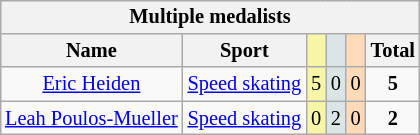<table class=wikitable style=font-size:85%;float:right;text-align:center>
<tr>
<th colspan=6>Multiple medalists</th>
</tr>
<tr>
<th>Name</th>
<th>Sport</th>
<td bgcolor=F7F6A8></td>
<td bgcolor=DCE5E5></td>
<td bgcolor=FFDAB9></td>
<th>Total</th>
</tr>
<tr>
<td><a href='#'>Eric Heiden</a></td>
<td><a href='#'>Speed skating</a></td>
<td bgcolor=F7F6A8>5</td>
<td bgcolor=DCE5E5>0</td>
<td bgcolor=FFDAB9>0</td>
<td><strong>5</strong></td>
</tr>
<tr>
<td><a href='#'>Leah Poulos-Mueller</a></td>
<td><a href='#'>Speed skating</a></td>
<td bgcolor=F7F6A8>0</td>
<td bgcolor=DCE5E5>2</td>
<td bgcolor=FFDAB9>0</td>
<td><strong>2</strong></td>
</tr>
</table>
